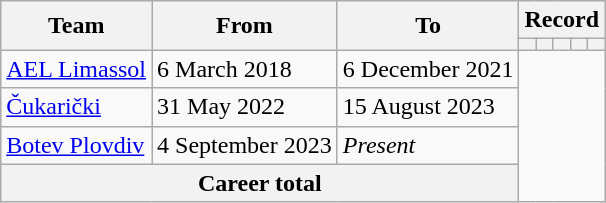<table class="wikitable" style="text-align:center">
<tr>
<th rowspan=2>Team</th>
<th rowspan=2>From</th>
<th rowspan=2>To</th>
<th colspan=8>Record</th>
</tr>
<tr>
<th></th>
<th></th>
<th></th>
<th></th>
<th></th>
</tr>
<tr>
<td align=left><a href='#'>AEL Limassol</a></td>
<td align=left>6 March 2018</td>
<td align=left>6 December 2021<br></td>
</tr>
<tr>
<td align=left><a href='#'>Čukarički</a></td>
<td align=left>31 May 2022</td>
<td align=left>15 August 2023<br></td>
</tr>
<tr>
<td align=left><a href='#'>Botev Plovdiv</a></td>
<td align=left>4 September 2023</td>
<td align=left><em>Present</em><br></td>
</tr>
<tr>
<th colspan=3>Career total<br></th>
</tr>
</table>
